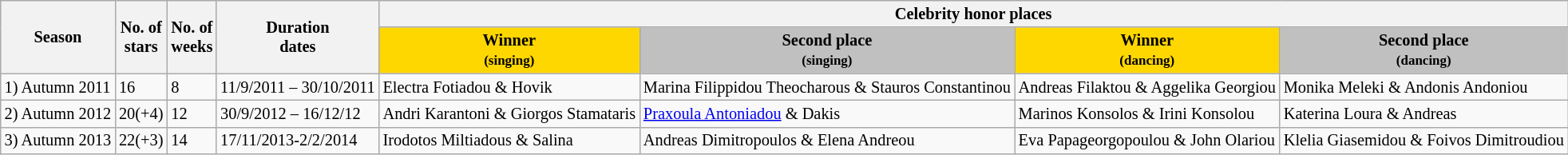<table class="wikitable" style="white-space:nowrap; font-size:85%;">
<tr>
<th style="width:10%;" rowspan="2">Season</th>
<th style="width:5%;" rowspan="2">No. of<br>stars</th>
<th style="width:5%;" rowspan="2">No. of<br>weeks</th>
<th style="width:10%;" rowspan="2">Duration <br>dates</th>
<th style="width:45%;" colspan="4">Celebrity honor places</th>
</tr>
<tr>
<th style="width:15%; background:gold;">Winner<br><small>(singing)</small></th>
<th style="width:15%; background:silver;">Second place<br><small>(singing)</small></th>
<th style="width:15%; background:gold;">Winner<br><small>(dancing)</small></th>
<th style="width:15%; background:silver;">Second place<br><small>(dancing)</small></th>
</tr>
<tr>
<td>1) Autumn 2011</td>
<td>16</td>
<td>8</td>
<td>11/9/2011 – 30/10/2011</td>
<td>Electra Fotiadou & Hovik</td>
<td>Marina Filippidou Theocharous & Stauros Constantinou</td>
<td>Andreas Filaktou & Aggelika Georgiou</td>
<td>Monika Meleki & Andonis Andoniou</td>
</tr>
<tr>
<td>2) Autumn 2012</td>
<td>20(+4)</td>
<td>12</td>
<td>30/9/2012 – 16/12/12</td>
<td>Andri Karantoni & Giorgos Stamataris</td>
<td><a href='#'>Praxoula Antoniadou</a> & Dakis</td>
<td>Marinos Konsolos & Irini Konsolou</td>
<td>Katerina Loura & Andreas</td>
</tr>
<tr>
<td>3) Autumn 2013</td>
<td>22(+3)</td>
<td>14</td>
<td>17/11/2013-2/2/2014</td>
<td>Irodotos Miltiadous & Salina</td>
<td>Andreas Dimitropoulos & Elena Andreou</td>
<td>Eva Papageorgopoulou & John Olariou</td>
<td>Klelia Giasemidou & Foivos Dimitroudiou</td>
</tr>
</table>
